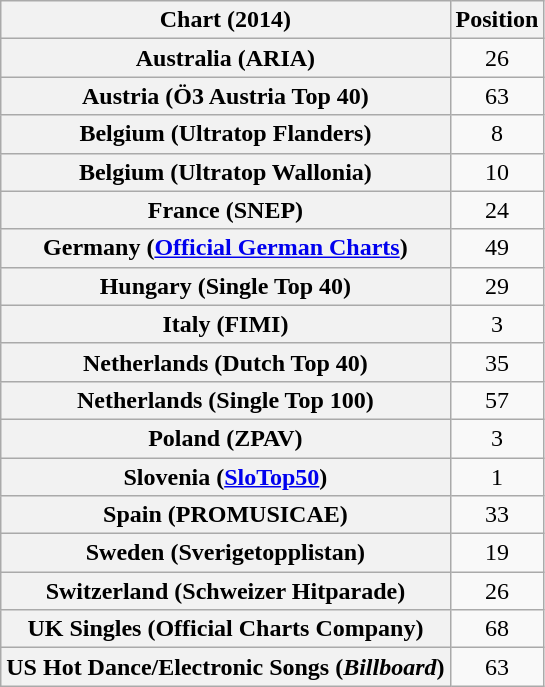<table class="wikitable sortable plainrowheaders" style="text-align:center;">
<tr>
<th scope="col">Chart (2014)</th>
<th scope="col">Position</th>
</tr>
<tr>
<th scope="row">Australia (ARIA)</th>
<td>26</td>
</tr>
<tr>
<th scope="row">Austria (Ö3 Austria Top 40)</th>
<td>63</td>
</tr>
<tr>
<th scope="row">Belgium (Ultratop Flanders)</th>
<td>8</td>
</tr>
<tr>
<th scope="row">Belgium (Ultratop Wallonia)</th>
<td>10</td>
</tr>
<tr>
<th scope="row">France (SNEP)</th>
<td>24</td>
</tr>
<tr>
<th scope="row">Germany (<a href='#'>Official German Charts</a>)</th>
<td>49</td>
</tr>
<tr>
<th scope="row">Hungary (Single Top 40)</th>
<td>29</td>
</tr>
<tr>
<th scope="row">Italy (FIMI)</th>
<td>3</td>
</tr>
<tr>
<th scope="row">Netherlands (Dutch Top 40)</th>
<td>35</td>
</tr>
<tr>
<th scope="row">Netherlands (Single Top 100)</th>
<td>57</td>
</tr>
<tr>
<th scope="row">Poland (ZPAV)</th>
<td>3</td>
</tr>
<tr>
<th scope="row">Slovenia (<a href='#'>SloTop50</a>)</th>
<td>1</td>
</tr>
<tr>
<th scope="row">Spain (PROMUSICAE)</th>
<td>33</td>
</tr>
<tr>
<th scope="row">Sweden (Sverigetopplistan)</th>
<td>19</td>
</tr>
<tr>
<th scope="row">Switzerland (Schweizer Hitparade)</th>
<td>26</td>
</tr>
<tr>
<th scope="row">UK Singles (Official Charts Company)</th>
<td>68</td>
</tr>
<tr>
<th scope="row">US Hot Dance/Electronic Songs (<em>Billboard</em>)</th>
<td>63</td>
</tr>
</table>
